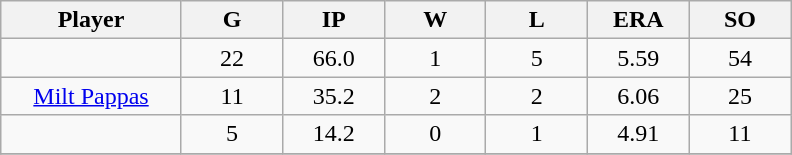<table class="wikitable sortable">
<tr>
<th bgcolor="#DDDDFF" width="16%">Player</th>
<th bgcolor="#DDDDFF" width="9%">G</th>
<th bgcolor="#DDDDFF" width="9%">IP</th>
<th bgcolor="#DDDDFF" width="9%">W</th>
<th bgcolor="#DDDDFF" width="9%">L</th>
<th bgcolor="#DDDDFF" width="9%">ERA</th>
<th bgcolor="#DDDDFF" width="9%">SO</th>
</tr>
<tr align="center">
<td></td>
<td>22</td>
<td>66.0</td>
<td>1</td>
<td>5</td>
<td>5.59</td>
<td>54</td>
</tr>
<tr align="center">
<td><a href='#'>Milt Pappas</a></td>
<td>11</td>
<td>35.2</td>
<td>2</td>
<td>2</td>
<td>6.06</td>
<td>25</td>
</tr>
<tr align=center>
<td></td>
<td>5</td>
<td>14.2</td>
<td>0</td>
<td>1</td>
<td>4.91</td>
<td>11</td>
</tr>
<tr align="center">
</tr>
</table>
